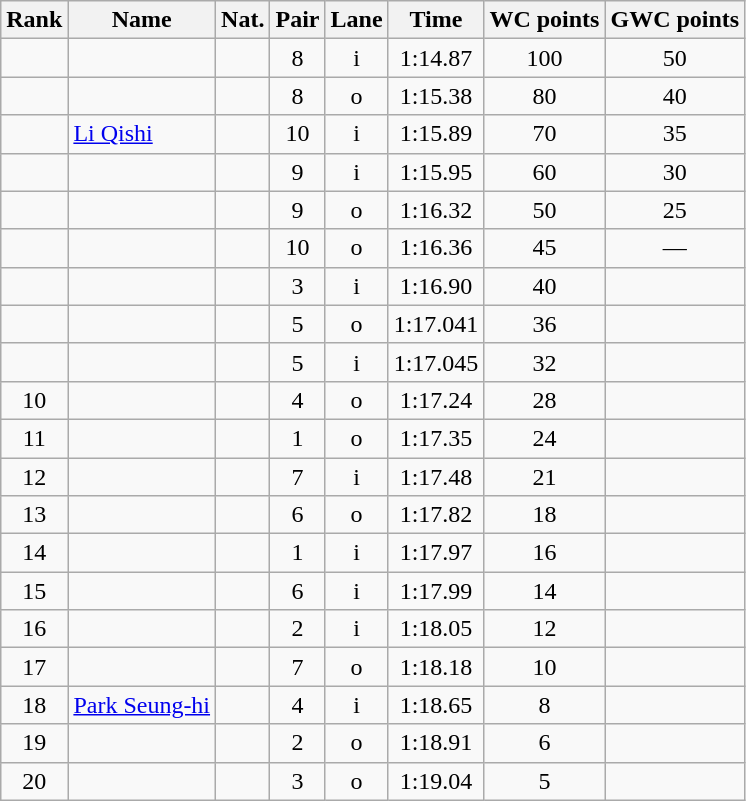<table class="wikitable sortable" style="text-align:center">
<tr>
<th>Rank</th>
<th>Name</th>
<th>Nat.</th>
<th>Pair</th>
<th>Lane</th>
<th>Time</th>
<th>WC points</th>
<th>GWC points</th>
</tr>
<tr>
<td></td>
<td align=left></td>
<td></td>
<td>8</td>
<td>i</td>
<td>1:14.87</td>
<td>100</td>
<td>50</td>
</tr>
<tr>
<td></td>
<td align=left></td>
<td></td>
<td>8</td>
<td>o</td>
<td>1:15.38</td>
<td>80</td>
<td>40</td>
</tr>
<tr>
<td></td>
<td align=left><a href='#'>Li Qishi</a></td>
<td></td>
<td>10</td>
<td>i</td>
<td>1:15.89</td>
<td>70</td>
<td>35</td>
</tr>
<tr>
<td></td>
<td align=left></td>
<td></td>
<td>9</td>
<td>i</td>
<td>1:15.95</td>
<td>60</td>
<td>30</td>
</tr>
<tr>
<td></td>
<td align=left></td>
<td></td>
<td>9</td>
<td>o</td>
<td>1:16.32</td>
<td>50</td>
<td>25</td>
</tr>
<tr>
<td></td>
<td align=left></td>
<td></td>
<td>10</td>
<td>o</td>
<td>1:16.36</td>
<td>45</td>
<td>—</td>
</tr>
<tr>
<td></td>
<td align=left></td>
<td></td>
<td>3</td>
<td>i</td>
<td>1:16.90</td>
<td>40</td>
<td></td>
</tr>
<tr>
<td></td>
<td align=left></td>
<td></td>
<td>5</td>
<td>o</td>
<td>1:17.041</td>
<td>36</td>
<td></td>
</tr>
<tr>
<td></td>
<td align=left></td>
<td></td>
<td>5</td>
<td>i</td>
<td>1:17.045</td>
<td>32</td>
<td></td>
</tr>
<tr>
<td>10</td>
<td align=left></td>
<td></td>
<td>4</td>
<td>o</td>
<td>1:17.24</td>
<td>28</td>
<td></td>
</tr>
<tr>
<td>11</td>
<td align=left></td>
<td></td>
<td>1</td>
<td>o</td>
<td>1:17.35</td>
<td>24</td>
<td></td>
</tr>
<tr>
<td>12</td>
<td align=left></td>
<td></td>
<td>7</td>
<td>i</td>
<td>1:17.48</td>
<td>21</td>
<td></td>
</tr>
<tr>
<td>13</td>
<td align=left></td>
<td></td>
<td>6</td>
<td>o</td>
<td>1:17.82</td>
<td>18</td>
<td></td>
</tr>
<tr>
<td>14</td>
<td align=left></td>
<td></td>
<td>1</td>
<td>i</td>
<td>1:17.97</td>
<td>16</td>
<td></td>
</tr>
<tr>
<td>15</td>
<td align=left></td>
<td></td>
<td>6</td>
<td>i</td>
<td>1:17.99</td>
<td>14</td>
<td></td>
</tr>
<tr>
<td>16</td>
<td align=left></td>
<td></td>
<td>2</td>
<td>i</td>
<td>1:18.05</td>
<td>12</td>
<td></td>
</tr>
<tr>
<td>17</td>
<td align=left></td>
<td></td>
<td>7</td>
<td>o</td>
<td>1:18.18</td>
<td>10</td>
<td></td>
</tr>
<tr>
<td>18</td>
<td align=left><a href='#'>Park Seung-hi</a></td>
<td></td>
<td>4</td>
<td>i</td>
<td>1:18.65</td>
<td>8</td>
<td></td>
</tr>
<tr>
<td>19</td>
<td align=left></td>
<td></td>
<td>2</td>
<td>o</td>
<td>1:18.91</td>
<td>6</td>
<td></td>
</tr>
<tr>
<td>20</td>
<td align=left></td>
<td></td>
<td>3</td>
<td>o</td>
<td>1:19.04</td>
<td>5</td>
<td></td>
</tr>
</table>
